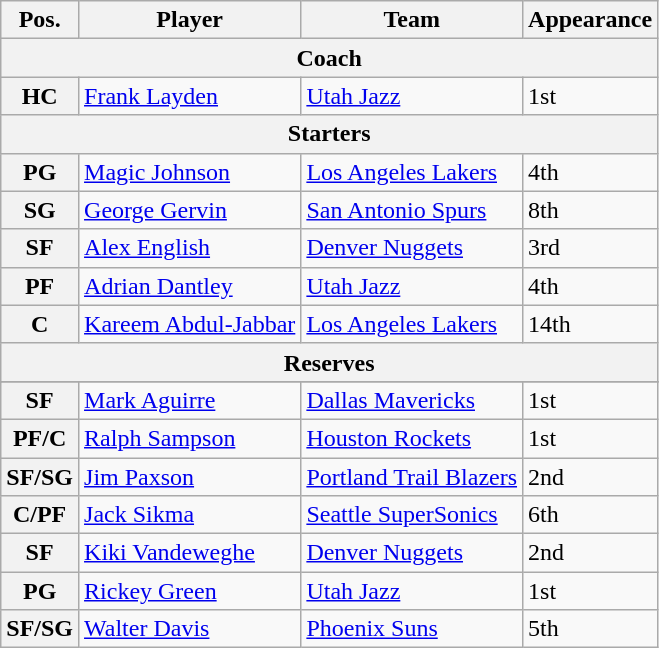<table class="wikitable">
<tr>
<th>Pos.</th>
<th>Player</th>
<th>Team</th>
<th>Appearance</th>
</tr>
<tr>
<th colspan="4">Coach</th>
</tr>
<tr>
<th>HC</th>
<td><a href='#'>Frank Layden</a></td>
<td><a href='#'>Utah Jazz</a></td>
<td>1st</td>
</tr>
<tr>
<th colspan="4">Starters</th>
</tr>
<tr>
<th>PG</th>
<td><a href='#'>Magic Johnson</a></td>
<td><a href='#'>Los Angeles Lakers</a></td>
<td>4th</td>
</tr>
<tr>
<th>SG</th>
<td><a href='#'>George Gervin</a></td>
<td><a href='#'>San Antonio Spurs</a></td>
<td>8th</td>
</tr>
<tr>
<th>SF</th>
<td><a href='#'>Alex English</a></td>
<td><a href='#'>Denver Nuggets</a></td>
<td>3rd</td>
</tr>
<tr>
<th>PF</th>
<td><a href='#'>Adrian Dantley</a></td>
<td><a href='#'>Utah Jazz</a></td>
<td>4th</td>
</tr>
<tr>
<th>C</th>
<td><a href='#'>Kareem Abdul-Jabbar</a></td>
<td><a href='#'>Los Angeles Lakers</a></td>
<td>14th</td>
</tr>
<tr>
<th colspan="4">Reserves</th>
</tr>
<tr>
</tr>
<tr>
<th>SF</th>
<td><a href='#'>Mark Aguirre</a></td>
<td><a href='#'>Dallas Mavericks</a></td>
<td>1st</td>
</tr>
<tr>
<th>PF/C</th>
<td><a href='#'>Ralph Sampson</a></td>
<td><a href='#'>Houston Rockets</a></td>
<td>1st</td>
</tr>
<tr>
<th>SF/SG</th>
<td><a href='#'>Jim Paxson</a></td>
<td><a href='#'>Portland Trail Blazers</a></td>
<td>2nd</td>
</tr>
<tr>
<th>C/PF</th>
<td><a href='#'>Jack Sikma</a></td>
<td><a href='#'>Seattle SuperSonics</a></td>
<td>6th</td>
</tr>
<tr>
<th>SF</th>
<td><a href='#'>Kiki Vandeweghe</a></td>
<td><a href='#'>Denver Nuggets</a></td>
<td>2nd</td>
</tr>
<tr>
<th>PG</th>
<td><a href='#'>Rickey Green</a></td>
<td><a href='#'>Utah Jazz</a></td>
<td>1st</td>
</tr>
<tr>
<th>SF/SG</th>
<td><a href='#'>Walter Davis</a></td>
<td><a href='#'>Phoenix Suns</a></td>
<td>5th</td>
</tr>
</table>
